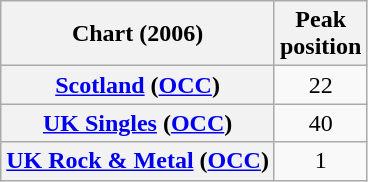<table class="wikitable sortable plainrowheaders" style="text-align:center">
<tr>
<th scope="col">Chart (2006)</th>
<th scope="col">Peak<br>position</th>
</tr>
<tr>
<th scope="row"><a href='#'>Scotland</a> (<a href='#'>OCC</a>)</th>
<td>22</td>
</tr>
<tr>
<th scope="row"><a href='#'>UK Singles</a> (<a href='#'>OCC</a>)</th>
<td>40</td>
</tr>
<tr>
<th scope="row"><a href='#'>UK Rock & Metal</a> (<a href='#'>OCC</a>)</th>
<td>1</td>
</tr>
</table>
